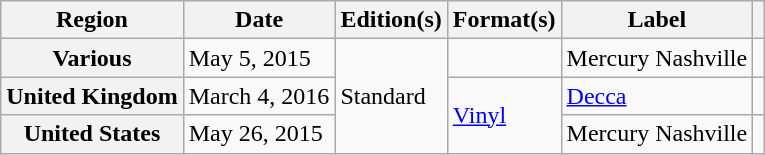<table class="wikitable plainrowheaders">
<tr>
<th scope="col">Region</th>
<th scope="col">Date</th>
<th scope="col">Edition(s)</th>
<th scope="col">Format(s)</th>
<th scope="col">Label</th>
<th scope="col"></th>
</tr>
<tr>
<th scope="row">Various</th>
<td>May 5, 2015</td>
<td rowspan="3">Standard</td>
<td></td>
<td>Mercury Nashville</td>
<td style="text-align:center;"></td>
</tr>
<tr>
<th scope="row">United Kingdom</th>
<td>March 4, 2016</td>
<td rowspan="2"><a href='#'>Vinyl</a></td>
<td><a href='#'>Decca</a></td>
<td style="text-align:center;"></td>
</tr>
<tr>
<th scope="row">United States</th>
<td>May 26, 2015</td>
<td>Mercury Nashville</td>
<td style="text-align:center;"></td>
</tr>
</table>
